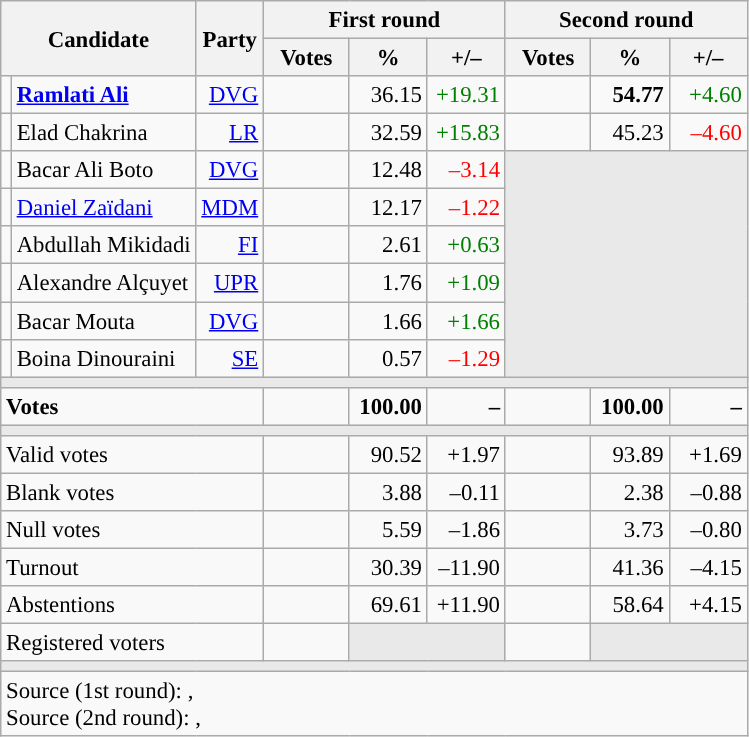<table class="wikitable" style="text-align:right;font-size:95%;">
<tr>
<th rowspan="2" colspan="2">Candidate</th>
<th rowspan="2">Party</th>
<th colspan="3">First round</th>
<th colspan="3">Second round</th>
</tr>
<tr>
<th style="width:50px;">Votes</th>
<th style="width:45px;">%</th>
<th style="width:45px;">+/–</th>
<th style="width:50px;">Votes</th>
<th style="width:45px;">%</th>
<th style="width:45px;">+/–</th>
</tr>
<tr>
<td style="color:inherit;background:"></td>
<td style="text-align:left;"><strong><a href='#'>Ramlati Ali</a></strong></td>
<td><a href='#'>DVG</a></td>
<td></td>
<td>36.15</td>
<td style="color:green;">+19.31</td>
<td><strong></strong></td>
<td><strong>54.77</strong></td>
<td style="color:green;">+4.60</td>
</tr>
<tr>
<td style="color:inherit;background:"></td>
<td style="text-align:left;">Elad Chakrina</td>
<td><a href='#'>LR</a></td>
<td></td>
<td>32.59</td>
<td style="color:green;">+15.83</td>
<td></td>
<td>45.23</td>
<td style="color:red;">–4.60</td>
</tr>
<tr>
<td style="color:inherit;background:"></td>
<td style="text-align:left;">Bacar Ali Boto</td>
<td><a href='#'>DVG</a></td>
<td></td>
<td>12.48</td>
<td style="color:red;">–3.14</td>
<td colspan="3" rowspan="6" style="background:#E9E9E9;"></td>
</tr>
<tr>
<td style="color:inherit;background:"></td>
<td style="text-align:left;"><a href='#'>Daniel Zaïdani</a></td>
<td><a href='#'>MDM</a></td>
<td></td>
<td>12.17</td>
<td style="color:red;">–1.22</td>
</tr>
<tr>
<td style="color:inherit;background:"></td>
<td style="text-align:left;">Abdullah Mikidadi</td>
<td><a href='#'>FI</a></td>
<td></td>
<td>2.61</td>
<td style="color:green;">+0.63</td>
</tr>
<tr>
<td style="color:inherit;background:"></td>
<td style="text-align:left;">Alexandre Alçuyet</td>
<td><a href='#'>UPR</a></td>
<td></td>
<td>1.76</td>
<td style="color:green;">+1.09</td>
</tr>
<tr>
<td style="color:inherit;background:"></td>
<td style="text-align:left;">Bacar Mouta</td>
<td><a href='#'>DVG</a></td>
<td></td>
<td>1.66</td>
<td style="color:green;">+1.66</td>
</tr>
<tr>
<td style="color:inherit;background:"></td>
<td style="text-align:left;">Boina Dinouraini</td>
<td><a href='#'>SE</a></td>
<td></td>
<td>0.57</td>
<td style="color:red;">–1.29</td>
</tr>
<tr>
<td colspan="9" style="background:#E9E9E9;"></td>
</tr>
<tr style="font-weight:bold;">
<td colspan="3" style="text-align:left;">Votes</td>
<td></td>
<td>100.00</td>
<td>–</td>
<td></td>
<td>100.00</td>
<td>–</td>
</tr>
<tr>
<td colspan="9" style="background:#E9E9E9;"></td>
</tr>
<tr>
<td colspan="3" style="text-align:left;">Valid votes</td>
<td></td>
<td>90.52</td>
<td>+1.97</td>
<td></td>
<td>93.89</td>
<td>+1.69</td>
</tr>
<tr>
<td colspan="3" style="text-align:left;">Blank votes</td>
<td></td>
<td>3.88</td>
<td>–0.11</td>
<td></td>
<td>2.38</td>
<td>–0.88</td>
</tr>
<tr>
<td colspan="3" style="text-align:left;">Null votes</td>
<td></td>
<td>5.59</td>
<td>–1.86</td>
<td></td>
<td>3.73</td>
<td>–0.80</td>
</tr>
<tr>
<td colspan="3" style="text-align:left;">Turnout</td>
<td></td>
<td>30.39</td>
<td>–11.90</td>
<td></td>
<td>41.36</td>
<td>–4.15</td>
</tr>
<tr>
<td colspan="3" style="text-align:left;">Abstentions</td>
<td></td>
<td>69.61</td>
<td>+11.90</td>
<td></td>
<td>58.64</td>
<td>+4.15</td>
</tr>
<tr>
<td colspan="3" style="text-align:left;">Registered voters</td>
<td></td>
<td colspan="2" style="background:#E9E9E9;"></td>
<td></td>
<td colspan="2" style="background:#E9E9E9;"></td>
</tr>
<tr>
<td colspan="9" style="background:#E9E9E9;"></td>
</tr>
<tr>
<td colspan="9" style="text-align:left;">Source (1st round): , <br>Source (2nd round): , </td>
</tr>
</table>
